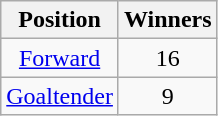<table class="wikitable" style="text-align: center;">
<tr>
<th>Position</th>
<th>Winners</th>
</tr>
<tr>
<td><a href='#'>Forward</a></td>
<td>16</td>
</tr>
<tr>
<td><a href='#'>Goaltender</a></td>
<td>9</td>
</tr>
</table>
